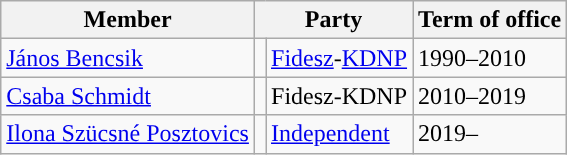<table class=wikitable>
<tr>
<th>Member</th>
<th colspan=2>Party</th>
<th>Term of office</th>
</tr>
<tr>
<td><a href='#'>János Bencsik</a></td>
<td style="background-color:"></td>
<td><a href='#'>Fidesz</a>-<a href='#'>KDNP</a></td>
<td>1990–2010</td>
</tr>
<tr>
<td><a href='#'>Csaba Schmidt</a></td>
<td style="background-color:"></td>
<td>Fidesz-KDNP</td>
<td>2010–2019</td>
</tr>
<tr>
<td><a href='#'>Ilona Szücsné Posztovics</a></td>
<td style="background-color:"></td>
<td><a href='#'>Independent</a></td>
<td>2019–</td>
</tr>
</table>
